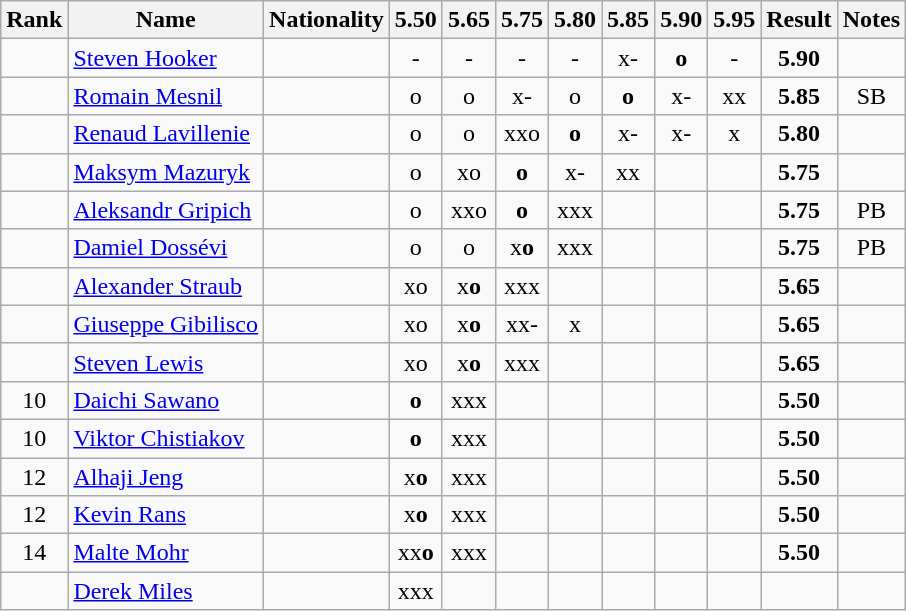<table class="wikitable sortable" style="text-align:center">
<tr>
<th>Rank</th>
<th>Name</th>
<th>Nationality</th>
<th>5.50</th>
<th>5.65</th>
<th>5.75</th>
<th>5.80</th>
<th>5.85</th>
<th>5.90</th>
<th>5.95</th>
<th>Result</th>
<th>Notes</th>
</tr>
<tr>
<td></td>
<td align=left><a href='#'>Steven Hooker</a></td>
<td align=left></td>
<td>-</td>
<td>-</td>
<td>-</td>
<td>-</td>
<td>x-</td>
<td><strong>o</strong></td>
<td>-</td>
<td><strong>5.90</strong></td>
<td></td>
</tr>
<tr>
<td></td>
<td align=left><a href='#'>Romain Mesnil</a></td>
<td align=left></td>
<td>o</td>
<td>o</td>
<td>x-</td>
<td>o</td>
<td><strong>o</strong></td>
<td>x-</td>
<td>xx</td>
<td><strong>5.85</strong></td>
<td>SB</td>
</tr>
<tr>
<td></td>
<td align=left><a href='#'>Renaud Lavillenie</a></td>
<td align=left></td>
<td>o</td>
<td>o</td>
<td>xxo</td>
<td><strong>o</strong></td>
<td>x-</td>
<td>x-</td>
<td>x</td>
<td><strong>5.80</strong></td>
<td></td>
</tr>
<tr>
<td></td>
<td align=left><a href='#'>Maksym Mazuryk</a></td>
<td align=left></td>
<td>o</td>
<td>xo</td>
<td><strong>o</strong></td>
<td>x-</td>
<td>xx</td>
<td></td>
<td></td>
<td><strong>5.75</strong></td>
<td></td>
</tr>
<tr>
<td></td>
<td align=left><a href='#'>Aleksandr Gripich</a></td>
<td align=left></td>
<td>o</td>
<td>xxo</td>
<td><strong>o</strong></td>
<td>xxx</td>
<td></td>
<td></td>
<td></td>
<td><strong>5.75</strong></td>
<td>PB</td>
</tr>
<tr>
<td></td>
<td align=left><a href='#'>Damiel Dossévi</a></td>
<td align=left></td>
<td>o</td>
<td>o</td>
<td>x<strong>o</strong></td>
<td>xxx</td>
<td></td>
<td></td>
<td></td>
<td><strong>5.75</strong></td>
<td>PB</td>
</tr>
<tr>
<td></td>
<td align=left><a href='#'>Alexander Straub</a></td>
<td align=left></td>
<td>xo</td>
<td>x<strong>o</strong></td>
<td>xxx</td>
<td></td>
<td></td>
<td></td>
<td></td>
<td><strong>5.65</strong></td>
<td></td>
</tr>
<tr>
<td></td>
<td align=left><a href='#'>Giuseppe Gibilisco</a></td>
<td align=left></td>
<td>xo</td>
<td>x<strong>o</strong></td>
<td>xx-</td>
<td>x</td>
<td></td>
<td></td>
<td></td>
<td><strong>5.65</strong></td>
<td></td>
</tr>
<tr>
<td></td>
<td align=left><a href='#'>Steven Lewis</a></td>
<td align=left></td>
<td>xo</td>
<td>x<strong>o</strong></td>
<td>xxx</td>
<td></td>
<td></td>
<td></td>
<td></td>
<td><strong>5.65</strong></td>
<td></td>
</tr>
<tr>
<td>10</td>
<td align=left><a href='#'>Daichi Sawano</a></td>
<td align=left></td>
<td><strong>o</strong></td>
<td>xxx</td>
<td></td>
<td></td>
<td></td>
<td></td>
<td></td>
<td><strong>5.50</strong></td>
<td></td>
</tr>
<tr>
<td>10</td>
<td align=left><a href='#'>Viktor Chistiakov</a></td>
<td align=left></td>
<td><strong>o</strong></td>
<td>xxx</td>
<td></td>
<td></td>
<td></td>
<td></td>
<td></td>
<td><strong>5.50</strong></td>
<td></td>
</tr>
<tr>
<td>12</td>
<td align=left><a href='#'>Alhaji Jeng</a></td>
<td align=left></td>
<td>x<strong>o</strong></td>
<td>xxx</td>
<td></td>
<td></td>
<td></td>
<td></td>
<td></td>
<td><strong>5.50</strong></td>
<td></td>
</tr>
<tr>
<td>12</td>
<td align=left><a href='#'>Kevin Rans</a></td>
<td align=left></td>
<td>x<strong>o</strong></td>
<td>xxx</td>
<td></td>
<td></td>
<td></td>
<td></td>
<td></td>
<td><strong>5.50</strong></td>
<td></td>
</tr>
<tr>
<td>14</td>
<td align=left><a href='#'>Malte Mohr</a></td>
<td align=left></td>
<td>xx<strong>o</strong></td>
<td>xxx</td>
<td></td>
<td></td>
<td></td>
<td></td>
<td></td>
<td><strong>5.50</strong></td>
<td></td>
</tr>
<tr>
<td></td>
<td align=left><a href='#'>Derek Miles</a></td>
<td align=left></td>
<td>xxx</td>
<td></td>
<td></td>
<td></td>
<td></td>
<td></td>
<td></td>
<td><strong></strong></td>
<td></td>
</tr>
</table>
